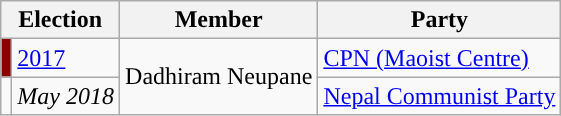<table class="wikitable">
<tr>
<th colspan="2">Election</th>
<th>Member</th>
<th>Party</th>
</tr>
<tr>
<td style="background-color:darkred"></td>
<td><a href='#'>2017</a></td>
<td rowspan="2">Dadhiram Neupane</td>
<td><a href='#'>CPN (Maoist Centre)</a></td>
</tr>
<tr>
<td style="background-color:"></td>
<td><em>May 2018</em></td>
<td><a href='#'>Nepal Communist Party</a></td>
</tr>
</table>
